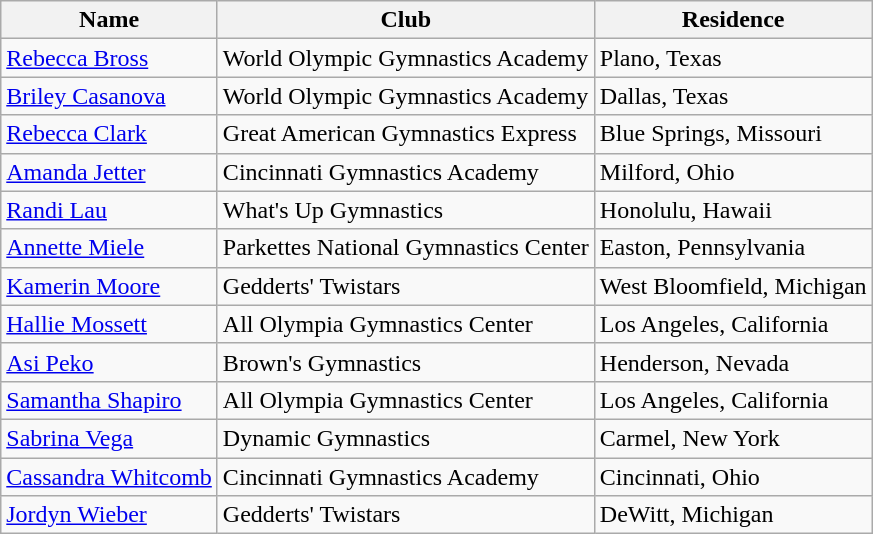<table class="wikitable">
<tr>
<th>Name</th>
<th>Club</th>
<th>Residence</th>
</tr>
<tr>
<td><a href='#'>Rebecca Bross</a></td>
<td>World Olympic Gymnastics Academy</td>
<td>Plano, Texas</td>
</tr>
<tr>
<td><a href='#'>Briley Casanova</a></td>
<td>World Olympic Gymnastics Academy</td>
<td>Dallas, Texas</td>
</tr>
<tr>
<td><a href='#'>Rebecca Clark</a></td>
<td>Great American Gymnastics Express</td>
<td>Blue Springs, Missouri</td>
</tr>
<tr>
<td><a href='#'>Amanda Jetter</a></td>
<td>Cincinnati Gymnastics Academy</td>
<td>Milford, Ohio</td>
</tr>
<tr>
<td><a href='#'>Randi Lau</a></td>
<td>What's Up Gymnastics</td>
<td>Honolulu, Hawaii</td>
</tr>
<tr>
<td><a href='#'>Annette Miele</a></td>
<td>Parkettes National Gymnastics Center</td>
<td>Easton, Pennsylvania</td>
</tr>
<tr>
<td><a href='#'>Kamerin Moore</a></td>
<td>Gedderts' Twistars</td>
<td>West Bloomfield, Michigan</td>
</tr>
<tr>
<td><a href='#'>Hallie Mossett</a></td>
<td>All Olympia Gymnastics Center</td>
<td>Los Angeles, California</td>
</tr>
<tr>
<td><a href='#'>Asi Peko</a></td>
<td>Brown's Gymnastics</td>
<td>Henderson, Nevada</td>
</tr>
<tr>
<td><a href='#'>Samantha Shapiro</a></td>
<td>All Olympia Gymnastics Center</td>
<td>Los Angeles, California</td>
</tr>
<tr>
<td><a href='#'>Sabrina Vega</a></td>
<td>Dynamic Gymnastics</td>
<td>Carmel, New York</td>
</tr>
<tr>
<td><a href='#'>Cassandra Whitcomb</a></td>
<td>Cincinnati Gymnastics Academy</td>
<td>Cincinnati, Ohio</td>
</tr>
<tr>
<td><a href='#'>Jordyn Wieber</a></td>
<td>Gedderts' Twistars</td>
<td>DeWitt, Michigan</td>
</tr>
</table>
